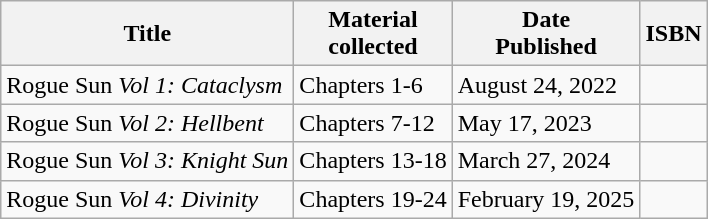<table class="wikitable">
<tr>
<th>Title</th>
<th>Material<br>collected</th>
<th>Date<br>Published</th>
<th>ISBN</th>
</tr>
<tr>
<td>Rogue Sun <em>Vol 1: Cataclysm</em></td>
<td>Chapters 1-6</td>
<td>August 24, 2022</td>
<td></td>
</tr>
<tr>
<td>Rogue Sun <em>Vol 2: Hellbent</em></td>
<td>Chapters 7-12</td>
<td>May 17, 2023</td>
<td></td>
</tr>
<tr>
<td>Rogue Sun <em>Vol 3: Knight Sun</em></td>
<td>Chapters 13-18</td>
<td>March 27, 2024</td>
<td></td>
</tr>
<tr>
<td>Rogue Sun <em>Vol 4: Divinity</em></td>
<td>Chapters 19-24</td>
<td>February 19, 2025</td>
<td></td>
</tr>
</table>
